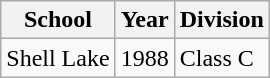<table class="wikitable">
<tr>
<th>School</th>
<th>Year</th>
<th>Division</th>
</tr>
<tr>
<td>Shell Lake</td>
<td>1988</td>
<td>Class C</td>
</tr>
</table>
